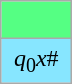<table class="wikitable" style="text-align:center;">
<tr>
<td bgcolor="#55FF83" width="40"> </td>
</tr>
<tr>
<td bgcolor="#87E6FF" width="40"><em>q</em><sub>0</sub><em>x</em>#</td>
</tr>
</table>
